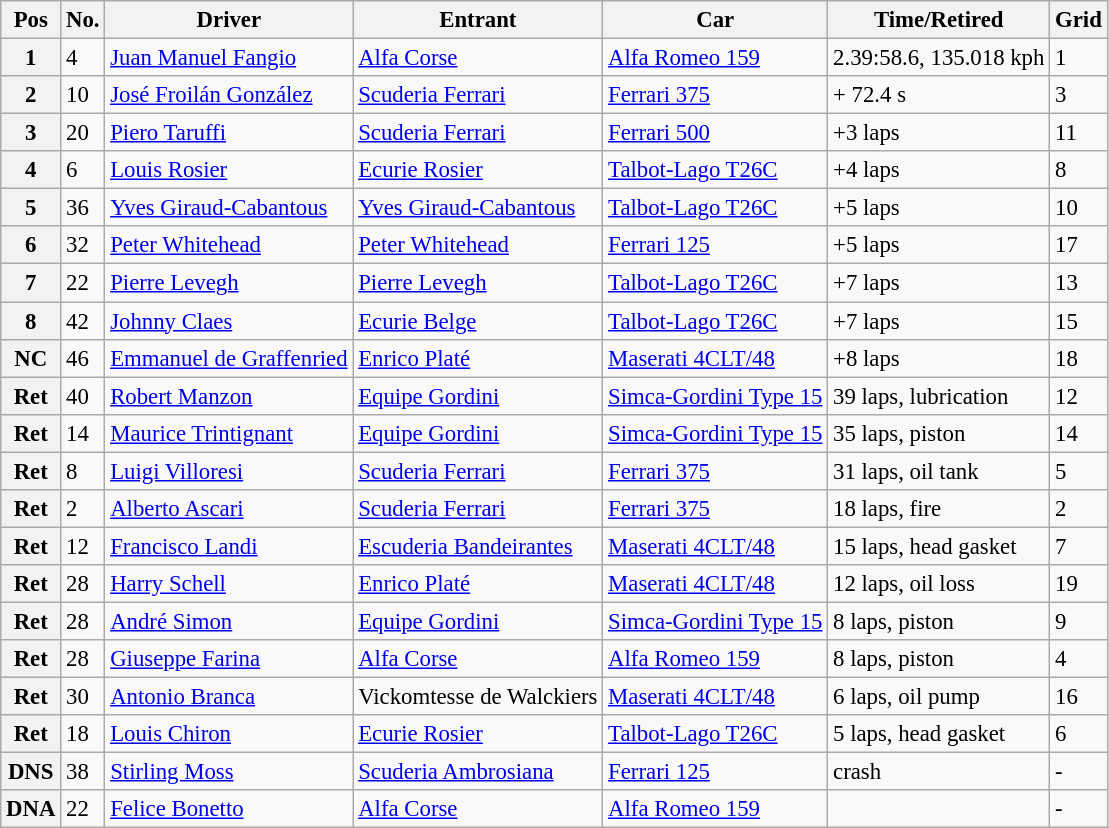<table class="wikitable" style="font-size: 95%;">
<tr>
<th>Pos</th>
<th>No.</th>
<th>Driver</th>
<th>Entrant</th>
<th>Car</th>
<th>Time/Retired</th>
<th>Grid</th>
</tr>
<tr>
<th>1</th>
<td>4</td>
<td> <a href='#'>Juan Manuel Fangio</a></td>
<td><a href='#'>Alfa Corse</a></td>
<td><a href='#'>Alfa Romeo 159</a></td>
<td>2.39:58.6, 135.018 kph</td>
<td>1</td>
</tr>
<tr>
<th>2</th>
<td>10</td>
<td> <a href='#'>José Froilán González</a></td>
<td><a href='#'>Scuderia Ferrari</a></td>
<td><a href='#'>Ferrari 375</a></td>
<td>+ 72.4 s</td>
<td>3</td>
</tr>
<tr>
<th>3</th>
<td>20</td>
<td> <a href='#'>Piero Taruffi</a></td>
<td><a href='#'>Scuderia Ferrari</a></td>
<td><a href='#'>Ferrari 500</a></td>
<td>+3 laps</td>
<td>11</td>
</tr>
<tr>
<th>4</th>
<td>6</td>
<td> <a href='#'>Louis Rosier</a></td>
<td><a href='#'>Ecurie Rosier</a></td>
<td><a href='#'>Talbot-Lago T26C</a></td>
<td>+4 laps</td>
<td>8</td>
</tr>
<tr>
<th>5</th>
<td>36</td>
<td> <a href='#'>Yves Giraud-Cabantous</a></td>
<td><a href='#'>Yves Giraud-Cabantous</a></td>
<td><a href='#'>Talbot-Lago T26C</a></td>
<td>+5 laps</td>
<td>10</td>
</tr>
<tr>
<th>6</th>
<td>32</td>
<td> <a href='#'>Peter Whitehead</a></td>
<td><a href='#'>Peter Whitehead</a></td>
<td><a href='#'>Ferrari 125</a></td>
<td>+5 laps</td>
<td>17</td>
</tr>
<tr>
<th>7</th>
<td>22</td>
<td> <a href='#'>Pierre Levegh</a></td>
<td><a href='#'>Pierre Levegh</a></td>
<td><a href='#'>Talbot-Lago T26C</a></td>
<td>+7 laps</td>
<td>13</td>
</tr>
<tr>
<th>8</th>
<td>42</td>
<td> <a href='#'>Johnny Claes</a></td>
<td><a href='#'>Ecurie Belge</a></td>
<td><a href='#'>Talbot-Lago T26C</a></td>
<td>+7 laps</td>
<td>15</td>
</tr>
<tr>
<th>NC</th>
<td>46</td>
<td> <a href='#'>Emmanuel de Graffenried</a></td>
<td><a href='#'>Enrico Platé</a></td>
<td><a href='#'>Maserati 4CLT/48</a></td>
<td>+8 laps</td>
<td>18</td>
</tr>
<tr>
<th>Ret</th>
<td>40</td>
<td> <a href='#'>Robert Manzon</a></td>
<td><a href='#'>Equipe Gordini</a></td>
<td><a href='#'>Simca-Gordini Type 15</a></td>
<td>39 laps, lubrication</td>
<td>12</td>
</tr>
<tr>
<th>Ret</th>
<td>14</td>
<td> <a href='#'>Maurice Trintignant</a></td>
<td><a href='#'>Equipe Gordini</a></td>
<td><a href='#'>Simca-Gordini Type 15</a></td>
<td>35 laps, piston</td>
<td>14</td>
</tr>
<tr>
<th>Ret</th>
<td>8</td>
<td> <a href='#'>Luigi Villoresi</a></td>
<td><a href='#'>Scuderia Ferrari</a></td>
<td><a href='#'>Ferrari 375</a></td>
<td>31 laps, oil tank</td>
<td>5</td>
</tr>
<tr>
<th>Ret</th>
<td>2</td>
<td> <a href='#'>Alberto Ascari</a></td>
<td><a href='#'>Scuderia Ferrari</a></td>
<td><a href='#'>Ferrari 375</a></td>
<td>18 laps, fire</td>
<td>2</td>
</tr>
<tr>
<th>Ret</th>
<td>12</td>
<td> <a href='#'>Francisco Landi</a></td>
<td><a href='#'>Escuderia Bandeirantes</a></td>
<td><a href='#'>Maserati 4CLT/48</a></td>
<td>15 laps, head gasket</td>
<td>7</td>
</tr>
<tr>
<th>Ret</th>
<td>28</td>
<td> <a href='#'>Harry Schell</a></td>
<td><a href='#'>Enrico Platé</a></td>
<td><a href='#'>Maserati 4CLT/48</a></td>
<td>12 laps, oil loss</td>
<td>19</td>
</tr>
<tr>
<th>Ret</th>
<td>28</td>
<td> <a href='#'>André Simon</a></td>
<td><a href='#'>Equipe Gordini</a></td>
<td><a href='#'>Simca-Gordini Type 15</a></td>
<td>8 laps, piston</td>
<td>9</td>
</tr>
<tr>
<th>Ret</th>
<td>28</td>
<td> <a href='#'>Giuseppe Farina</a></td>
<td><a href='#'>Alfa Corse</a></td>
<td><a href='#'>Alfa Romeo 159</a></td>
<td>8 laps, piston</td>
<td>4</td>
</tr>
<tr>
<th>Ret</th>
<td>30</td>
<td> <a href='#'>Antonio Branca</a></td>
<td>Vickomtesse de Walckiers</td>
<td><a href='#'>Maserati 4CLT/48</a></td>
<td>6 laps, oil pump</td>
<td>16</td>
</tr>
<tr>
<th>Ret</th>
<td>18</td>
<td> <a href='#'>Louis Chiron</a></td>
<td><a href='#'>Ecurie Rosier</a></td>
<td><a href='#'>Talbot-Lago T26C</a></td>
<td>5 laps, head gasket</td>
<td>6</td>
</tr>
<tr>
<th>DNS</th>
<td>38</td>
<td> <a href='#'>Stirling Moss</a></td>
<td><a href='#'>Scuderia Ambrosiana</a></td>
<td><a href='#'>Ferrari 125</a></td>
<td>crash</td>
<td>-</td>
</tr>
<tr>
<th>DNA</th>
<td>22</td>
<td> <a href='#'>Felice Bonetto</a></td>
<td><a href='#'>Alfa Corse</a></td>
<td><a href='#'>Alfa Romeo 159</a></td>
<td></td>
<td>-</td>
</tr>
</table>
